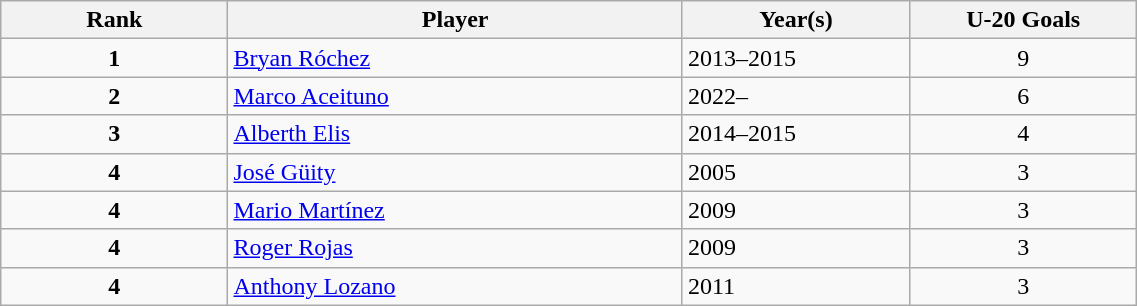<table class="wikitable" width=60%>
<tr>
<th width = 20%>Rank</th>
<th width = 40%>Player</th>
<th width = 20%>Year(s)</th>
<th width = 20%>U-20 Goals</th>
</tr>
<tr>
<td align=center><strong>1</strong></td>
<td><a href='#'>Bryan Róchez</a></td>
<td>2013–2015</td>
<td align=center>9</td>
</tr>
<tr>
<td align=center><strong>2</strong></td>
<td><a href='#'>Marco Aceituno</a></td>
<td>2022–</td>
<td align=center>6</td>
</tr>
<tr>
<td align=center><strong>3</strong></td>
<td><a href='#'>Alberth Elis</a></td>
<td>2014–2015</td>
<td align=center>4</td>
</tr>
<tr>
<td align=center><strong>4</strong></td>
<td><a href='#'>José Güity</a></td>
<td>2005</td>
<td align=center>3</td>
</tr>
<tr>
<td align=center><strong>4</strong></td>
<td><a href='#'>Mario Martínez</a></td>
<td>2009</td>
<td align=center>3</td>
</tr>
<tr>
<td align=center><strong>4</strong></td>
<td><a href='#'>Roger Rojas</a></td>
<td>2009</td>
<td align=center>3</td>
</tr>
<tr>
<td align=center><strong>4</strong></td>
<td><a href='#'>Anthony Lozano</a></td>
<td>2011</td>
<td align=center>3</td>
</tr>
</table>
